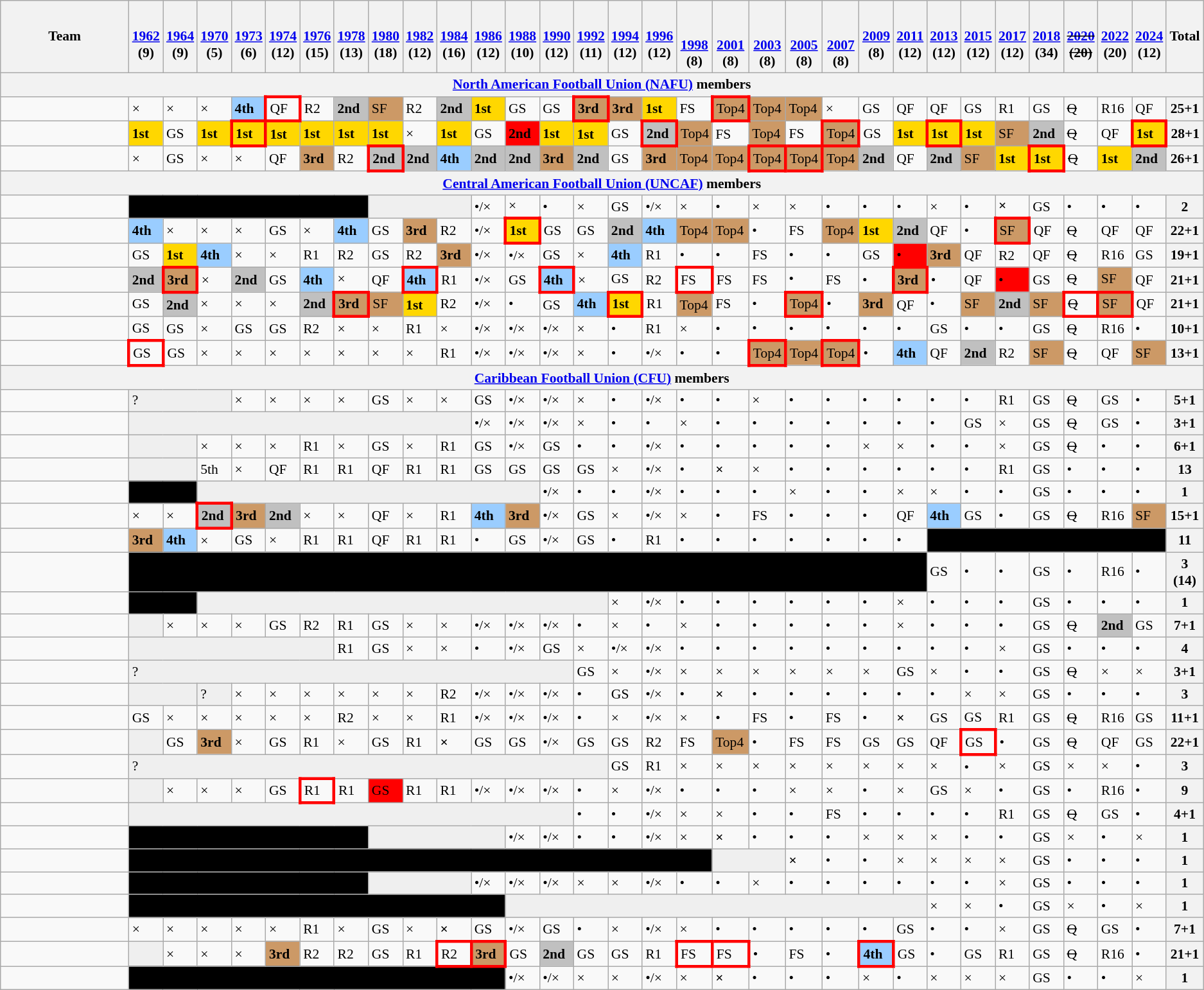<table class="wikitable" style="font-size: 90%;">
<tr>
<th width=170>Team</th>
<th><br><a href='#'>1962</a><br>(9)</th>
<th><br><a href='#'>1964</a><br>(9)</th>
<th><br><a href='#'>1970</a><br>(5)</th>
<th><br><a href='#'>1973</a><br>(6)</th>
<th><br><a href='#'>1974</a><br>(12)</th>
<th><br><a href='#'>1976</a><br>(15)</th>
<th><br><a href='#'>1978</a><br>(13)</th>
<th><br><a href='#'>1980</a><br>(18)</th>
<th><br><a href='#'>1982</a><br>(12)</th>
<th><br><a href='#'>1984</a><br>(16)</th>
<th><br><a href='#'>1986</a><br>(12)</th>
<th><br><a href='#'>1988</a><br>(10)</th>
<th><br><a href='#'>1990</a><br>(12)</th>
<th><br><a href='#'>1992</a><br>(11)</th>
<th><br><a href='#'>1994</a><br>(12)</th>
<th><br><a href='#'>1996</a><br>(12)</th>
<th><br><br><a href='#'>1998</a><br>(8)</th>
<th><br><br><a href='#'>2001</a><br>(8)</th>
<th><br><br><a href='#'>2003</a><br>(8)</th>
<th><br><br><a href='#'>2005</a><br>(8)</th>
<th><br><br><a href='#'>2007</a><br>(8)</th>
<th><br><a href='#'>2009</a><br>(8)</th>
<th><br><a href='#'>2011</a><br>(12)</th>
<th><br><a href='#'>2013</a><br>(12)</th>
<th><br><a href='#'>2015</a><br>(12)</th>
<th><br><a href='#'>2017</a><br>(12)</th>
<th><br><a href='#'>2018</a><br>(34)</th>
<th><br><s><a href='#'>2020</a></s><br><s>(20)</s></th>
<th><br><a href='#'>2022</a><br>(20)</th>
<th><br><a href='#'>2024</a><br>(12)</th>
<th>Total</th>
</tr>
<tr>
<th id=NAFU colspan=32><a href='#'>North American Football Union (NAFU)</a> members</th>
</tr>
<tr>
<td align=left></td>
<td>×</td>
<td>×</td>
<td>×</td>
<td bgcolor=9acdff><strong>4th</strong></td>
<td style="border: 3px solid red">QF</td>
<td>R2</td>
<td bgcolor=silver><strong>2nd</strong></td>
<td bgcolor=cc9966>SF</td>
<td>R2</td>
<td bgcolor=silver><strong>2nd</strong></td>
<td bgcolor=gold><strong>1st</strong></td>
<td>GS</td>
<td>GS</td>
<td style="border: 3px solid red"  bgcolor=cc9966><strong>3rd</strong></td>
<td bgcolor=cc9966><strong>3rd</strong></td>
<td bgcolor=gold><strong>1st</strong></td>
<td>FS</td>
<td style="border: 3px solid red"  bgcolor=cc9966>Top4</td>
<td bgcolor=cc9966>Top4</td>
<td bgcolor=cc9966>Top4</td>
<td>×</td>
<td>GS</td>
<td>QF</td>
<td>QF</td>
<td>GS</td>
<td>R1</td>
<td>GS</td>
<td><s>Q</s></td>
<td>R16</td>
<td>QF</td>
<th>25+1</th>
</tr>
<tr>
<td align=left></td>
<td bgcolor=gold><strong>1st</strong></td>
<td>GS</td>
<td bgcolor=gold><strong>1st</strong></td>
<td style="border: 3px solid red" bgcolor=gold><strong>1st</strong></td>
<td bgcolor=gold><strong>1st</strong></td>
<td bgcolor=gold><strong>1st</strong></td>
<td bgcolor=gold><strong>1st</strong></td>
<td bgcolor=gold><strong>1st</strong></td>
<td>×</td>
<td bgcolor=gold><strong>1st</strong></td>
<td>GS</td>
<td bgcolor=red><strong>2nd</strong></td>
<td bgcolor=gold><strong>1st</strong></td>
<td bgcolor=gold><strong>1st</strong></td>
<td>GS</td>
<td style="border: 3px solid red" bgcolor=silver><strong>2nd</strong></td>
<td bgcolor=cc9966>Top4</td>
<td>FS</td>
<td bgcolor=cc9966>Top4</td>
<td>FS</td>
<td style="border: 3px solid red" bgcolor=cc9966>Top4</td>
<td>GS</td>
<td bgcolor=gold><strong>1st</strong></td>
<td style="border: 3px solid red"  bgcolor=gold><strong>1st</strong></td>
<td bgcolor=gold><strong>1st</strong></td>
<td bgcolor=cc9966>SF</td>
<td bgcolor=silver><strong>2nd</strong></td>
<td><s>Q</s></td>
<td>QF</td>
<td style="border: 3px solid red" bgcolor=gold><strong>1st</strong></td>
<th>28+1</th>
</tr>
<tr>
<td align=left></td>
<td>×</td>
<td>GS</td>
<td>×</td>
<td>×</td>
<td>QF</td>
<td bgcolor=cc9966><strong>3rd</strong></td>
<td>R2</td>
<td style="border: 3px solid red" bgcolor=silver><strong>2nd</strong></td>
<td bgcolor=silver><strong>2nd</strong></td>
<td bgcolor=9acdff><strong>4th</strong></td>
<td bgcolor=silver><strong>2nd</strong></td>
<td bgcolor=silver><strong>2nd</strong></td>
<td bgcolor=cc9966><strong>3rd</strong></td>
<td bgcolor=silver><strong>2nd</strong></td>
<td>GS</td>
<td bgcolor=cc9966><strong>3rd</strong></td>
<td bgcolor=cc9966>Top4</td>
<td bgcolor=cc9966>Top4</td>
<td style="border: 3px solid red" bgcolor=cc9966>Top4</td>
<td style="border: 3px solid red" bgcolor=cc9966>Top4</td>
<td bgcolor=cc9966>Top4</td>
<td bgcolor=silver><strong>2nd</strong></td>
<td>QF</td>
<td bgcolor=silver><strong>2nd</strong></td>
<td bgcolor=cc9966>SF</td>
<td bgcolor=gold><strong>1st</strong></td>
<td style="border: 3px solid red" bgcolor=gold><strong>1st</strong></td>
<td><s>Q</s></td>
<td bgcolor=gold><strong>1st</strong></td>
<td bgcolor=silver><strong>2nd</strong></td>
<th>26+1</th>
</tr>
<tr>
<th id=UNCAF colspan=32><a href='#'>Central American Football Union (UNCAF)</a> members</th>
</tr>
<tr>
<td align=left></td>
<td colspan=7 bgcolor=black></td>
<td colspan=3 bgcolor=efefef></td>
<td>•/×</td>
<td>×</td>
<td>•</td>
<td>×</td>
<td>GS</td>
<td>•/×</td>
<td>×</td>
<td>•</td>
<td>×</td>
<td>×</td>
<td>•</td>
<td>•</td>
<td>•</td>
<td>×</td>
<td>•</td>
<td><strong>×</strong></td>
<td>GS</td>
<td>•</td>
<td>•</td>
<td>•</td>
<th>2</th>
</tr>
<tr>
<td align=left></td>
<td bgcolor=9acdff><strong>4th</strong></td>
<td>×</td>
<td>×</td>
<td>×</td>
<td>GS</td>
<td>×</td>
<td bgcolor=9acdff><strong>4th</strong></td>
<td>GS</td>
<td bgcolor=cc9966><strong>3rd</strong></td>
<td>R2</td>
<td>•/×</td>
<td style="border: 3px solid red" bgcolor=gold><strong>1st</strong></td>
<td>GS</td>
<td>GS</td>
<td bgcolor=silver><strong>2nd</strong></td>
<td bgcolor=9acdff><strong>4th</strong></td>
<td bgcolor=cc9966>Top4</td>
<td bgcolor=cc9966>Top4</td>
<td>•</td>
<td>FS</td>
<td bgcolor=cc9966>Top4</td>
<td bgcolor=gold><strong>1st</strong></td>
<td bgcolor=silver><strong>2nd</strong></td>
<td>QF</td>
<td>•</td>
<td style="border: 3px solid red" bgcolor=cc9966>SF</td>
<td>QF</td>
<td><s>Q</s></td>
<td>QF</td>
<td>QF</td>
<th>22+1</th>
</tr>
<tr>
<td align=left></td>
<td>GS</td>
<td bgcolor=gold><strong>1st</strong></td>
<td bgcolor=9acdff><strong>4th</strong></td>
<td>×</td>
<td>×</td>
<td>R1</td>
<td>R2</td>
<td>GS</td>
<td>R2</td>
<td bgcolor=cc9966><strong>3rd</strong></td>
<td>•/×</td>
<td>•/×</td>
<td>GS</td>
<td>×</td>
<td bgcolor=9acdff><strong>4th</strong></td>
<td>R1</td>
<td>•</td>
<td>•</td>
<td>FS</td>
<td>•</td>
<td>•</td>
<td>GS</td>
<td bgcolor=red>•</td>
<td bgcolor=cc9966><strong>3rd</strong></td>
<td>QF</td>
<td>R2</td>
<td>QF</td>
<td><s>Q</s></td>
<td>R16</td>
<td>GS</td>
<th>19+1</th>
</tr>
<tr>
<td align=left></td>
<td bgcolor=silver><strong>2nd</strong></td>
<td style="border: 3px solid red" bgcolor=cc9966><strong>3rd</strong></td>
<td>×</td>
<td bgcolor=silver><strong>2nd</strong></td>
<td>GS</td>
<td bgcolor=9acdff><strong>4th</strong></td>
<td>×</td>
<td>QF</td>
<td style="border: 3px solid red" bgcolor=9acdff><strong>4th</strong></td>
<td>R1</td>
<td>•/×</td>
<td>GS</td>
<td style="border: 3px solid red" bgcolor=9acdff><strong>4th</strong></td>
<td>×</td>
<td>GS</td>
<td>R2</td>
<td style="border: 3px solid red">FS</td>
<td>FS</td>
<td>FS</td>
<td>•</td>
<td>FS</td>
<td>•</td>
<td style="border: 3px solid red" bgcolor=cc9966><strong>3rd</strong></td>
<td>•</td>
<td>QF</td>
<td bgcolor=red>•</td>
<td>GS</td>
<td><s>Q</s></td>
<td bgcolor=cc9966>SF</td>
<td>QF</td>
<th>21+1</th>
</tr>
<tr>
<td align=left></td>
<td>GS</td>
<td bgcolor=silver><strong>2nd</strong></td>
<td>×</td>
<td>×</td>
<td>×</td>
<td bgcolor=silver><strong>2nd</strong></td>
<td style="border: 3px solid red" bgcolor=cc9966><strong>3rd</strong></td>
<td bgcolor=cc9966>SF</td>
<td bgcolor=gold><strong>1st</strong></td>
<td>R2</td>
<td>•/×</td>
<td>•</td>
<td>GS</td>
<td bgcolor=9acdff><strong>4th</strong></td>
<td style="border: 3px solid red" bgcolor=gold><strong>1st</strong></td>
<td>R1</td>
<td bgcolor=cc9966>Top4</td>
<td>FS</td>
<td>•</td>
<td style="border: 3px solid red" bgcolor=cc9966>Top4</td>
<td>•</td>
<td bgcolor=cc9966><strong>3rd</strong></td>
<td>QF</td>
<td>•</td>
<td bgcolor=cc9966>SF</td>
<td bgcolor=silver><strong>2nd</strong></td>
<td bgcolor=cc9966>SF</td>
<td style="border: 3px solid red"><s>Q</s></td>
<td style="border: 3px solid red" bgcolor=cc9966>SF</td>
<td>QF</td>
<th>21+1</th>
</tr>
<tr>
<td align=left></td>
<td>GS</td>
<td>GS</td>
<td>×</td>
<td>GS</td>
<td>GS</td>
<td>R2</td>
<td>×</td>
<td>×</td>
<td>R1</td>
<td>×</td>
<td>•/×</td>
<td>•/×</td>
<td>•/×</td>
<td>×</td>
<td>•</td>
<td>R1</td>
<td>×</td>
<td>•</td>
<td>•</td>
<td>•</td>
<td>•</td>
<td>•</td>
<td>•</td>
<td>GS</td>
<td>•</td>
<td>•</td>
<td>GS</td>
<td><s>Q</s></td>
<td>R16</td>
<td>•</td>
<th>10+1</th>
</tr>
<tr>
<td align=left></td>
<td style="border: 3px solid red">GS</td>
<td>GS</td>
<td>×</td>
<td>×</td>
<td>×</td>
<td>×</td>
<td>×</td>
<td>×</td>
<td>×</td>
<td>R1</td>
<td>•/×</td>
<td>•/×</td>
<td>•/×</td>
<td>×</td>
<td>•</td>
<td>•/×</td>
<td>•</td>
<td>•</td>
<td style="border: 3px solid red" bgcolor=cc9966>Top4</td>
<td bgcolor=cc9966>Top4</td>
<td style="border: 3px solid red" bgcolor=cc9966>Top4</td>
<td>•</td>
<td bgcolor=9acdff><strong>4th</strong></td>
<td>QF</td>
<td bgcolor=silver><strong>2nd</strong></td>
<td>R2</td>
<td bgcolor=cc9966>SF</td>
<td><s>Q</s></td>
<td>QF</td>
<td bgcolor=cc9966>SF</td>
<th>13+1</th>
</tr>
<tr>
<th id=CFU colspan=32><a href='#'>Caribbean Football Union (CFU)</a> members</th>
</tr>
<tr>
<td align=left></td>
<td colspan=3 bgcolor=efefef>?</td>
<td>×</td>
<td>×</td>
<td>×</td>
<td>×</td>
<td>GS</td>
<td>×</td>
<td>×</td>
<td>GS</td>
<td>•/×</td>
<td>•/×</td>
<td>×</td>
<td>•</td>
<td>•/×</td>
<td>•</td>
<td>•</td>
<td>×</td>
<td>•</td>
<td>•</td>
<td>•</td>
<td>•</td>
<td>•</td>
<td>•</td>
<td>R1</td>
<td>GS</td>
<td><s>Q</s></td>
<td>GS</td>
<td>•</td>
<th>5+1</th>
</tr>
<tr>
<td align=left></td>
<td colspan=10 bgcolor=efefef></td>
<td>•/×</td>
<td>•/×</td>
<td>•/×</td>
<td>×</td>
<td>•</td>
<td>•</td>
<td>×</td>
<td>•</td>
<td>•</td>
<td>•</td>
<td>•</td>
<td>•</td>
<td>•</td>
<td>•</td>
<td>GS</td>
<td>×</td>
<td>GS</td>
<td><s>Q</s></td>
<td>GS</td>
<td>•</td>
<th>3+1</th>
</tr>
<tr>
<td align=left></td>
<td colspan=2 bgcolor=efefef></td>
<td>×</td>
<td>×</td>
<td>×</td>
<td>R1</td>
<td>×</td>
<td>GS</td>
<td>×</td>
<td>R1</td>
<td>GS</td>
<td>•/×</td>
<td>GS</td>
<td>•</td>
<td>•</td>
<td>•/×</td>
<td>•</td>
<td>•</td>
<td>•</td>
<td>•</td>
<td>•</td>
<td>×</td>
<td>×</td>
<td>•</td>
<td>•</td>
<td>×</td>
<td>GS</td>
<td><s>Q</s></td>
<td>•</td>
<td>•</td>
<th>6+1</th>
</tr>
<tr>
<td align=left></td>
<td colspan=2 bgcolor=efefef></td>
<td>5th</td>
<td>×</td>
<td>QF</td>
<td>R1</td>
<td>R1</td>
<td>QF</td>
<td>R1</td>
<td>R1</td>
<td>GS</td>
<td>GS</td>
<td>GS</td>
<td>GS</td>
<td>×</td>
<td>•/×</td>
<td>•</td>
<td><strong>×</strong></td>
<td>×</td>
<td>•</td>
<td>•</td>
<td>•</td>
<td>•</td>
<td>•</td>
<td>•</td>
<td>R1</td>
<td>GS</td>
<td>•</td>
<td>•</td>
<td>•</td>
<th>13</th>
</tr>
<tr>
<td align=left></td>
<td colspan=2 bgcolor=black></td>
<td colspan=10 bgcolor=efefef></td>
<td>•/×</td>
<td>•</td>
<td>•</td>
<td>•/×</td>
<td>•</td>
<td>•</td>
<td>•</td>
<td>×</td>
<td>•</td>
<td>•</td>
<td>×</td>
<td>×</td>
<td>•</td>
<td>•</td>
<td>GS</td>
<td>•</td>
<td>•</td>
<td>•</td>
<th>1</th>
</tr>
<tr>
<td align=left></td>
<td>×</td>
<td>×</td>
<td style="border: 3px solid red" bgcolor=silver><strong>2nd</strong></td>
<td bgcolor=cc9966><strong>3rd</strong></td>
<td bgcolor=silver><strong>2nd</strong></td>
<td>×</td>
<td>×</td>
<td>QF</td>
<td>×</td>
<td>R1</td>
<td bgcolor=9acdff><strong>4th</strong></td>
<td bgcolor=cc9966><strong>3rd</strong></td>
<td>•/×</td>
<td>GS</td>
<td>×</td>
<td>•/×</td>
<td>×</td>
<td>•</td>
<td>FS</td>
<td>•</td>
<td>•</td>
<td>•</td>
<td>QF</td>
<td bgcolor=9acdff><strong>4th</strong></td>
<td>GS</td>
<td>•</td>
<td>GS</td>
<td><s>Q</s></td>
<td>R16</td>
<td bgcolor=cc9966>SF</td>
<th>15+1</th>
</tr>
<tr>
<td align=left></td>
<td bgcolor=cc9966><strong>3rd</strong></td>
<td bgcolor=9acdff><strong>4th</strong></td>
<td>×</td>
<td>GS</td>
<td>×</td>
<td>R1</td>
<td>R1</td>
<td>QF</td>
<td>R1</td>
<td>R1</td>
<td>•</td>
<td>GS</td>
<td>•/×</td>
<td>GS</td>
<td>•</td>
<td>R1</td>
<td>•</td>
<td>•</td>
<td>•</td>
<td>•</td>
<td>•</td>
<td>•</td>
<td>•</td>
<td colspan=7 bgcolor=black></td>
<th>11</th>
</tr>
<tr>
<td align=left></td>
<td colspan=23 bgcolor=black></td>
<td>GS</td>
<td>•</td>
<td>•</td>
<td>GS</td>
<td>•</td>
<td>R16</td>
<td>•</td>
<th>3 (14)</th>
</tr>
<tr>
<td align=left></td>
<td colspan=2 bgcolor=black></td>
<td colspan=12 bgcolor=efefef></td>
<td>×</td>
<td>•/×</td>
<td>•</td>
<td>•</td>
<td>•</td>
<td>•</td>
<td>•</td>
<td>•</td>
<td>×</td>
<td>•</td>
<td>•</td>
<td>•</td>
<td>GS</td>
<td>•</td>
<td>•</td>
<td>•</td>
<th>1</th>
</tr>
<tr>
<td align=left></td>
<td bgcolor=efefef></td>
<td>×</td>
<td>×</td>
<td>×</td>
<td>GS</td>
<td>R2</td>
<td>R1</td>
<td>GS</td>
<td>×</td>
<td>×</td>
<td>•/×</td>
<td>•/×</td>
<td>•/×</td>
<td>•</td>
<td>×</td>
<td>•</td>
<td>×</td>
<td>•</td>
<td>•</td>
<td>•</td>
<td>•</td>
<td>•</td>
<td>×</td>
<td>•</td>
<td>•</td>
<td>•</td>
<td>GS</td>
<td><s>Q</s></td>
<td bgcolor=silver><strong>2nd</strong></td>
<td>GS</td>
<th>7+1</th>
</tr>
<tr>
<td align=left></td>
<td colspan=6 bgcolor=efefef></td>
<td>R1</td>
<td>GS</td>
<td>×</td>
<td>×</td>
<td>•</td>
<td>•/×</td>
<td>GS</td>
<td>×</td>
<td>•/×</td>
<td>•/×</td>
<td>•</td>
<td>•</td>
<td>•</td>
<td>•</td>
<td>•</td>
<td>•</td>
<td>•</td>
<td>•</td>
<td>•</td>
<td>×</td>
<td>GS</td>
<td>•</td>
<td>•</td>
<td>•</td>
<th>4</th>
</tr>
<tr>
<td align=left></td>
<td colspan=13 bgcolor=efefef>?</td>
<td>GS</td>
<td>×</td>
<td>•/×</td>
<td>×</td>
<td>×</td>
<td>×</td>
<td>×</td>
<td>×</td>
<td>×</td>
<td>GS</td>
<td>×</td>
<td>•</td>
<td>•</td>
<td>GS</td>
<td><s>Q</s></td>
<td>×</td>
<td>×</td>
<th>3+1</th>
</tr>
<tr>
<td align=left></td>
<td colspan=2 bgcolor=efefef></td>
<td colspan=1 bgcolor=efefef>?</td>
<td>×</td>
<td>×</td>
<td>×</td>
<td>×</td>
<td>×</td>
<td>×</td>
<td>R2</td>
<td>•/×</td>
<td>•/×</td>
<td>•/×</td>
<td>•</td>
<td>GS</td>
<td>•/×</td>
<td>•</td>
<td><strong>×</strong></td>
<td>•</td>
<td>•</td>
<td>•</td>
<td>•</td>
<td>•</td>
<td>•</td>
<td>×</td>
<td>×</td>
<td>GS</td>
<td>•</td>
<td>•</td>
<td>•</td>
<th>3</th>
</tr>
<tr>
<td align=left></td>
<td>GS</td>
<td>×</td>
<td>×</td>
<td>×</td>
<td>×</td>
<td>×</td>
<td>R2</td>
<td>×</td>
<td>×</td>
<td>R1</td>
<td>•/×</td>
<td>•/×</td>
<td>•/×</td>
<td>•</td>
<td>×</td>
<td>•/×</td>
<td>×</td>
<td>•</td>
<td>FS</td>
<td>•</td>
<td>FS</td>
<td>•</td>
<td><strong>×</strong></td>
<td>GS</td>
<td>GS</td>
<td>R1</td>
<td>GS</td>
<td><s>Q</s></td>
<td>R16</td>
<td>GS</td>
<th>11+1</th>
</tr>
<tr>
<td align=left></td>
<td bgcolor=efefef></td>
<td>GS</td>
<td bgcolor=cc9966><strong>3rd</strong></td>
<td>×</td>
<td>GS</td>
<td>R1</td>
<td>×</td>
<td>GS</td>
<td>R1</td>
<td><strong>×</strong></td>
<td>GS</td>
<td>GS</td>
<td>•/×</td>
<td>GS</td>
<td>GS</td>
<td>R2</td>
<td>FS</td>
<td bgcolor=cc9966>Top4</td>
<td>•</td>
<td>FS</td>
<td>FS</td>
<td>GS</td>
<td>GS</td>
<td>QF</td>
<td style="border: 3px solid red">GS</td>
<td>•</td>
<td>GS</td>
<td><s>Q</s></td>
<td>QF</td>
<td>GS</td>
<th>22+1</th>
</tr>
<tr>
<td align=left></td>
<td colspan=14 bgcolor=efefef>?</td>
<td>GS</td>
<td>R1</td>
<td>×</td>
<td>×</td>
<td>×</td>
<td>×</td>
<td>×</td>
<td>×</td>
<td>×</td>
<td>×</td>
<td>•</td>
<td>×</td>
<td>GS</td>
<td>×</td>
<td>×</td>
<td>•</td>
<th>3</th>
</tr>
<tr>
<td align=left></td>
<td bgcolor=efefef></td>
<td>×</td>
<td>×</td>
<td>×</td>
<td>GS</td>
<td style="border: 3px solid red">R1</td>
<td>R1</td>
<td bgcolor=red>GS</td>
<td>R1</td>
<td>R1</td>
<td>•/×</td>
<td>•/×</td>
<td>•/×</td>
<td>•</td>
<td>×</td>
<td>•/×</td>
<td>•</td>
<td>•</td>
<td>•</td>
<td>×</td>
<td>×</td>
<td>•</td>
<td>×</td>
<td>GS</td>
<td>×</td>
<td>•</td>
<td>GS</td>
<td>•</td>
<td>R16</td>
<td>•</td>
<th>9</th>
</tr>
<tr>
<td align=left></td>
<td colspan=13 bgcolor=efefef></td>
<td>•</td>
<td>•</td>
<td>•/×</td>
<td>×</td>
<td>×</td>
<td>•</td>
<td>•</td>
<td>FS</td>
<td>•</td>
<td>•</td>
<td>•</td>
<td>•</td>
<td>R1</td>
<td>GS</td>
<td><s>Q</s></td>
<td>GS</td>
<td>•</td>
<th>4+1</th>
</tr>
<tr>
<td align=left></td>
<td colspan=7 bgcolor=black></td>
<td colspan=4 bgcolor=efefef></td>
<td>•/×</td>
<td>•/×</td>
<td>•</td>
<td>•</td>
<td>•/×</td>
<td>×</td>
<td><strong>×</strong></td>
<td>•</td>
<td>•</td>
<td>•</td>
<td>×</td>
<td>×</td>
<td>×</td>
<td>•</td>
<td>•</td>
<td>GS</td>
<td>×</td>
<td>•</td>
<td>×</td>
<th>1</th>
</tr>
<tr>
<td align=left></td>
<td colspan=17 bgcolor=black></td>
<td colspan=2 bgcolor=efefef></td>
<td><strong>×</strong></td>
<td>•</td>
<td>•</td>
<td>×</td>
<td>×</td>
<td>×</td>
<td>×</td>
<td>GS</td>
<td>•</td>
<td>•</td>
<td>•</td>
<th>1</th>
</tr>
<tr>
<td align=left></td>
<td colspan=7 bgcolor=black></td>
<td colspan=3 bgcolor=efefef></td>
<td>•/×</td>
<td>•/×</td>
<td>•/×</td>
<td>×</td>
<td>×</td>
<td>•/×</td>
<td>•</td>
<td>•</td>
<td>×</td>
<td>•</td>
<td>•</td>
<td>•</td>
<td>•</td>
<td>•</td>
<td>•</td>
<td>×</td>
<td>GS</td>
<td>•</td>
<td>•</td>
<td>•</td>
<th>1</th>
</tr>
<tr>
<td align=left></td>
<td colspan=11 bgcolor=black></td>
<td colspan=12 bgcolor=efefef></td>
<td>×</td>
<td>×</td>
<td>•</td>
<td>GS</td>
<td>×</td>
<td>•</td>
<td>×</td>
<th>1</th>
</tr>
<tr>
<td align=left></td>
<td>×</td>
<td>×</td>
<td>×</td>
<td>×</td>
<td>×</td>
<td>R1</td>
<td>×</td>
<td>GS</td>
<td>×</td>
<td><strong>×</strong></td>
<td>GS</td>
<td>•/×</td>
<td>GS</td>
<td>•</td>
<td>×</td>
<td>•/×</td>
<td>×</td>
<td>•</td>
<td>•</td>
<td>•</td>
<td>•</td>
<td>•</td>
<td>GS</td>
<td>•</td>
<td>•</td>
<td>×</td>
<td>GS</td>
<td><s>Q</s></td>
<td>GS</td>
<td>•</td>
<th>7+1</th>
</tr>
<tr>
<td align=left></td>
<td bgcolor=efefef></td>
<td>×</td>
<td>×</td>
<td>×</td>
<td bgcolor=cc9966><strong>3rd</strong></td>
<td>R2</td>
<td>R2</td>
<td>GS</td>
<td>R1</td>
<td style="border: 3px solid red">R2</td>
<td style="border: 3px solid red"  bgcolor=cc9966><strong>3rd</strong></td>
<td>GS</td>
<td bgcolor=silver><strong>2nd</strong></td>
<td>GS</td>
<td>GS</td>
<td>R1</td>
<td style="border: 3px solid red">FS</td>
<td style="border: 3px solid red">FS</td>
<td>•</td>
<td>FS</td>
<td>•</td>
<td style="border: 3px solid red"  bgcolor=9acdff><strong>4th</strong></td>
<td>GS</td>
<td>•</td>
<td>GS</td>
<td>R1</td>
<td>GS</td>
<td><s>Q</s></td>
<td>R16</td>
<td>•</td>
<th>21+1</th>
</tr>
<tr>
<td align=left></td>
<td colspan=11 bgcolor=black></td>
<td>•/×</td>
<td>•/×</td>
<td>×</td>
<td>×</td>
<td>•/×</td>
<td>×</td>
<td><strong>×</strong></td>
<td>•</td>
<td>•</td>
<td>•</td>
<td>×</td>
<td>•</td>
<td>×</td>
<td>×</td>
<td>×</td>
<td>GS</td>
<td>•</td>
<td>•</td>
<td>×</td>
<th>1</th>
</tr>
</table>
